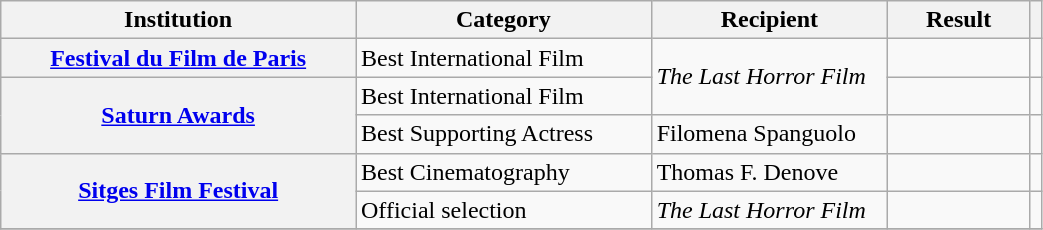<table class="wikitable unsortable plainrowheaders" style="width:55%;">
<tr>
<th style="width:30%;">Institution</th>
<th style="width:25%;">Category</th>
<th style="width:20%;">Recipient</th>
<th style="width:12%;">Result</th>
<th style="width:1%;"></th>
</tr>
<tr>
<th scope="row" style="text-align:center;"><a href='#'>Festival du Film de Paris</a></th>
<td>Best International Film</td>
<td rowspan="2"><em>The Last Horror Film</em></td>
<td></td>
<td style="text-align:center;"></td>
</tr>
<tr>
<th scope="row" rowspan="2" style="text-align:center;"><a href='#'>Saturn Awards</a></th>
<td>Best International Film</td>
<td></td>
<td style="text-align:center;"></td>
</tr>
<tr>
<td>Best Supporting Actress</td>
<td>Filomena Spanguolo</td>
<td></td>
<td style="text-align:center;"></td>
</tr>
<tr>
<th scope="row" rowspan="2" style="text-align:center;"><a href='#'>Sitges Film Festival</a></th>
<td>Best Cinematography</td>
<td>Thomas F. Denove</td>
<td></td>
<td style="text-align:center;"></td>
</tr>
<tr>
<td>Official selection</td>
<td><em>The Last Horror Film</em></td>
<td></td>
<td style="text-align:center;"></td>
</tr>
<tr>
</tr>
</table>
